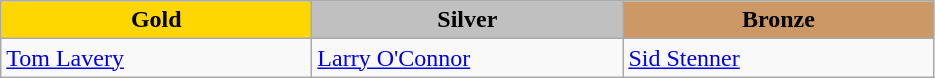<table class="wikitable" style="text-align:left">
<tr align="center">
<td width=200 bgcolor=gold><strong>Gold</strong></td>
<td width=200 bgcolor=silver><strong>Silver</strong></td>
<td width=200 bgcolor=CC9966><strong>Bronze</strong></td>
</tr>
<tr>
<td><a href='#'>Tom Lavery</a><br><em></em></td>
<td><a href='#'>Larry O'Connor</a><br><em></em></td>
<td><a href='#'>Sid Stenner</a><br><em></em></td>
</tr>
</table>
